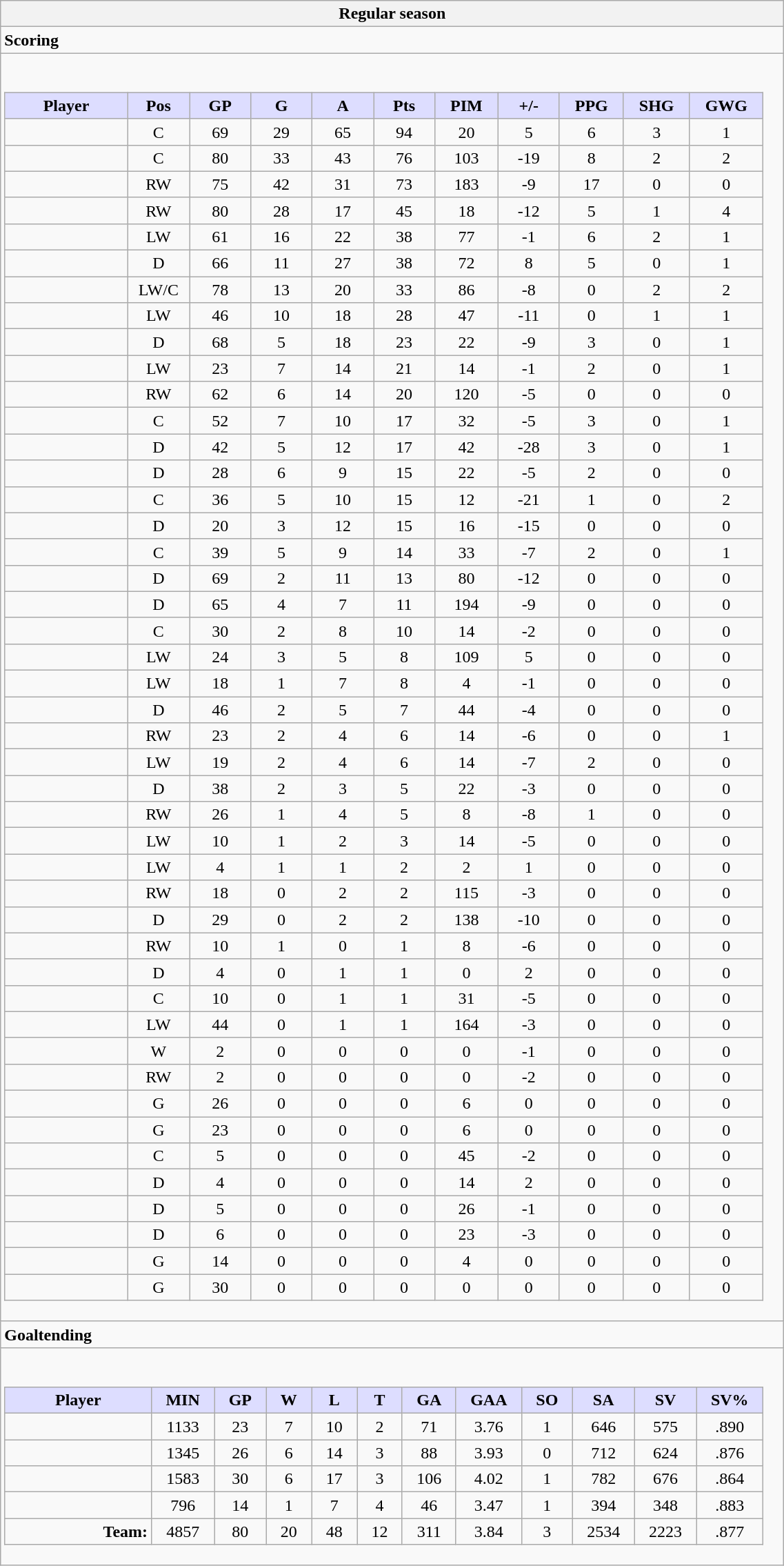<table class="wikitable collapsible" style="width:60%;">
<tr>
<th>Regular season</th>
</tr>
<tr>
<td class="tocccolors"><strong>Scoring</strong></td>
</tr>
<tr>
<td><br><table class="wikitable sortable">
<tr style="text-align:center;">
<th style="background:#ddf; width:10%;">Player</th>
<th style="background:#ddf; width:3%;" title="Position">Pos</th>
<th style="background:#ddf; width:5%;" title="Games played">GP</th>
<th style="background:#ddf; width:5%;" title="Goals">G</th>
<th style="background:#ddf; width:5%;" title="Assists">A</th>
<th style="background:#ddf; width:5%;" title="Points">Pts</th>
<th style="background:#ddf; width:5%;" title="Penalties in Minutes">PIM</th>
<th style="background:#ddf; width:5%;" title="Plus/minus">+/-</th>
<th style="background:#ddf; width:5%;" title="Power play goals">PPG</th>
<th style="background:#ddf; width:5%;" title="Short-handed goals">SHG</th>
<th style="background:#ddf; width:5%;" title="Game-winning goals">GWG</th>
</tr>
<tr style="text-align:center;">
<td style="text-align:right;"></td>
<td>C</td>
<td>69</td>
<td>29</td>
<td>65</td>
<td>94</td>
<td>20</td>
<td>5</td>
<td>6</td>
<td>3</td>
<td>1</td>
</tr>
<tr style="text-align:center;">
<td style="text-align:right;"></td>
<td>C</td>
<td>80</td>
<td>33</td>
<td>43</td>
<td>76</td>
<td>103</td>
<td>-19</td>
<td>8</td>
<td>2</td>
<td>2</td>
</tr>
<tr style="text-align:center;">
<td style="text-align:right;"></td>
<td>RW</td>
<td>75</td>
<td>42</td>
<td>31</td>
<td>73</td>
<td>183</td>
<td>-9</td>
<td>17</td>
<td>0</td>
<td>0</td>
</tr>
<tr style="text-align:center;">
<td style="text-align:right;"></td>
<td>RW</td>
<td>80</td>
<td>28</td>
<td>17</td>
<td>45</td>
<td>18</td>
<td>-12</td>
<td>5</td>
<td>1</td>
<td>4</td>
</tr>
<tr style="text-align:center;">
<td style="text-align:right;"></td>
<td>LW</td>
<td>61</td>
<td>16</td>
<td>22</td>
<td>38</td>
<td>77</td>
<td>-1</td>
<td>6</td>
<td>2</td>
<td>1</td>
</tr>
<tr style="text-align:center;">
<td style="text-align:right;"></td>
<td>D</td>
<td>66</td>
<td>11</td>
<td>27</td>
<td>38</td>
<td>72</td>
<td>8</td>
<td>5</td>
<td>0</td>
<td>1</td>
</tr>
<tr style="text-align:center;">
<td style="text-align:right;"></td>
<td>LW/C</td>
<td>78</td>
<td>13</td>
<td>20</td>
<td>33</td>
<td>86</td>
<td>-8</td>
<td>0</td>
<td>2</td>
<td>2</td>
</tr>
<tr style="text-align:center;">
<td style="text-align:right;"></td>
<td>LW</td>
<td>46</td>
<td>10</td>
<td>18</td>
<td>28</td>
<td>47</td>
<td>-11</td>
<td>0</td>
<td>1</td>
<td>1</td>
</tr>
<tr style="text-align:center;">
<td style="text-align:right;"></td>
<td>D</td>
<td>68</td>
<td>5</td>
<td>18</td>
<td>23</td>
<td>22</td>
<td>-9</td>
<td>3</td>
<td>0</td>
<td>1</td>
</tr>
<tr style="text-align:center;">
<td style="text-align:right;"></td>
<td>LW</td>
<td>23</td>
<td>7</td>
<td>14</td>
<td>21</td>
<td>14</td>
<td>-1</td>
<td>2</td>
<td>0</td>
<td>1</td>
</tr>
<tr style="text-align:center;">
<td style="text-align:right;"></td>
<td>RW</td>
<td>62</td>
<td>6</td>
<td>14</td>
<td>20</td>
<td>120</td>
<td>-5</td>
<td>0</td>
<td>0</td>
<td>0</td>
</tr>
<tr style="text-align:center;">
<td style="text-align:right;"></td>
<td>C</td>
<td>52</td>
<td>7</td>
<td>10</td>
<td>17</td>
<td>32</td>
<td>-5</td>
<td>3</td>
<td>0</td>
<td>1</td>
</tr>
<tr style="text-align:center;">
<td style="text-align:right;"></td>
<td>D</td>
<td>42</td>
<td>5</td>
<td>12</td>
<td>17</td>
<td>42</td>
<td>-28</td>
<td>3</td>
<td>0</td>
<td>1</td>
</tr>
<tr style="text-align:center;">
<td style="text-align:right;"></td>
<td>D</td>
<td>28</td>
<td>6</td>
<td>9</td>
<td>15</td>
<td>22</td>
<td>-5</td>
<td>2</td>
<td>0</td>
<td>0</td>
</tr>
<tr style="text-align:center;">
<td style="text-align:right;"></td>
<td>C</td>
<td>36</td>
<td>5</td>
<td>10</td>
<td>15</td>
<td>12</td>
<td>-21</td>
<td>1</td>
<td>0</td>
<td>2</td>
</tr>
<tr style="text-align:center;">
<td style="text-align:right;"></td>
<td>D</td>
<td>20</td>
<td>3</td>
<td>12</td>
<td>15</td>
<td>16</td>
<td>-15</td>
<td>0</td>
<td>0</td>
<td>0</td>
</tr>
<tr style="text-align:center;">
<td style="text-align:right;"></td>
<td>C</td>
<td>39</td>
<td>5</td>
<td>9</td>
<td>14</td>
<td>33</td>
<td>-7</td>
<td>2</td>
<td>0</td>
<td>1</td>
</tr>
<tr style="text-align:center;">
<td style="text-align:right;"></td>
<td>D</td>
<td>69</td>
<td>2</td>
<td>11</td>
<td>13</td>
<td>80</td>
<td>-12</td>
<td>0</td>
<td>0</td>
<td>0</td>
</tr>
<tr style="text-align:center;">
<td style="text-align:right;"></td>
<td>D</td>
<td>65</td>
<td>4</td>
<td>7</td>
<td>11</td>
<td>194</td>
<td>-9</td>
<td>0</td>
<td>0</td>
<td>0</td>
</tr>
<tr style="text-align:center;">
<td style="text-align:right;"></td>
<td>C</td>
<td>30</td>
<td>2</td>
<td>8</td>
<td>10</td>
<td>14</td>
<td>-2</td>
<td>0</td>
<td>0</td>
<td>0</td>
</tr>
<tr style="text-align:center;">
<td style="text-align:right;"></td>
<td>LW</td>
<td>24</td>
<td>3</td>
<td>5</td>
<td>8</td>
<td>109</td>
<td>5</td>
<td>0</td>
<td>0</td>
<td>0</td>
</tr>
<tr style="text-align:center;">
<td style="text-align:right;"></td>
<td>LW</td>
<td>18</td>
<td>1</td>
<td>7</td>
<td>8</td>
<td>4</td>
<td>-1</td>
<td>0</td>
<td>0</td>
<td>0</td>
</tr>
<tr style="text-align:center;">
<td style="text-align:right;"></td>
<td>D</td>
<td>46</td>
<td>2</td>
<td>5</td>
<td>7</td>
<td>44</td>
<td>-4</td>
<td>0</td>
<td>0</td>
<td>0</td>
</tr>
<tr style="text-align:center;">
<td style="text-align:right;"></td>
<td>RW</td>
<td>23</td>
<td>2</td>
<td>4</td>
<td>6</td>
<td>14</td>
<td>-6</td>
<td>0</td>
<td>0</td>
<td>1</td>
</tr>
<tr style="text-align:center;">
<td style="text-align:right;"></td>
<td>LW</td>
<td>19</td>
<td>2</td>
<td>4</td>
<td>6</td>
<td>14</td>
<td>-7</td>
<td>2</td>
<td>0</td>
<td>0</td>
</tr>
<tr style="text-align:center;">
<td style="text-align:right;"></td>
<td>D</td>
<td>38</td>
<td>2</td>
<td>3</td>
<td>5</td>
<td>22</td>
<td>-3</td>
<td>0</td>
<td>0</td>
<td>0</td>
</tr>
<tr style="text-align:center;">
<td style="text-align:right;"></td>
<td>RW</td>
<td>26</td>
<td>1</td>
<td>4</td>
<td>5</td>
<td>8</td>
<td>-8</td>
<td>1</td>
<td>0</td>
<td>0</td>
</tr>
<tr style="text-align:center;">
<td style="text-align:right;"></td>
<td>LW</td>
<td>10</td>
<td>1</td>
<td>2</td>
<td>3</td>
<td>14</td>
<td>-5</td>
<td>0</td>
<td>0</td>
<td>0</td>
</tr>
<tr style="text-align:center;">
<td style="text-align:right;"></td>
<td>LW</td>
<td>4</td>
<td>1</td>
<td>1</td>
<td>2</td>
<td>2</td>
<td>1</td>
<td>0</td>
<td>0</td>
<td>0</td>
</tr>
<tr style="text-align:center;">
<td style="text-align:right;"></td>
<td>RW</td>
<td>18</td>
<td>0</td>
<td>2</td>
<td>2</td>
<td>115</td>
<td>-3</td>
<td>0</td>
<td>0</td>
<td>0</td>
</tr>
<tr style="text-align:center;">
<td style="text-align:right;"></td>
<td>D</td>
<td>29</td>
<td>0</td>
<td>2</td>
<td>2</td>
<td>138</td>
<td>-10</td>
<td>0</td>
<td>0</td>
<td>0</td>
</tr>
<tr style="text-align:center;">
<td style="text-align:right;"></td>
<td>RW</td>
<td>10</td>
<td>1</td>
<td>0</td>
<td>1</td>
<td>8</td>
<td>-6</td>
<td>0</td>
<td>0</td>
<td>0</td>
</tr>
<tr style="text-align:center;">
<td style="text-align:right;"></td>
<td>D</td>
<td>4</td>
<td>0</td>
<td>1</td>
<td>1</td>
<td>0</td>
<td>2</td>
<td>0</td>
<td>0</td>
<td>0</td>
</tr>
<tr style="text-align:center;">
<td style="text-align:right;"></td>
<td>C</td>
<td>10</td>
<td>0</td>
<td>1</td>
<td>1</td>
<td>31</td>
<td>-5</td>
<td>0</td>
<td>0</td>
<td>0</td>
</tr>
<tr style="text-align:center;">
<td style="text-align:right;"></td>
<td>LW</td>
<td>44</td>
<td>0</td>
<td>1</td>
<td>1</td>
<td>164</td>
<td>-3</td>
<td>0</td>
<td>0</td>
<td>0</td>
</tr>
<tr style="text-align:center;">
<td style="text-align:right;"></td>
<td>W</td>
<td>2</td>
<td>0</td>
<td>0</td>
<td>0</td>
<td>0</td>
<td>-1</td>
<td>0</td>
<td>0</td>
<td>0</td>
</tr>
<tr style="text-align:center;">
<td style="text-align:right;"></td>
<td>RW</td>
<td>2</td>
<td>0</td>
<td>0</td>
<td>0</td>
<td>0</td>
<td>-2</td>
<td>0</td>
<td>0</td>
<td>0</td>
</tr>
<tr style="text-align:center;">
<td style="text-align:right;"></td>
<td>G</td>
<td>26</td>
<td>0</td>
<td>0</td>
<td>0</td>
<td>6</td>
<td>0</td>
<td>0</td>
<td>0</td>
<td>0</td>
</tr>
<tr style="text-align:center;">
<td style="text-align:right;"></td>
<td>G</td>
<td>23</td>
<td>0</td>
<td>0</td>
<td>0</td>
<td>6</td>
<td>0</td>
<td>0</td>
<td>0</td>
<td>0</td>
</tr>
<tr style="text-align:center;">
<td style="text-align:right;"></td>
<td>C</td>
<td>5</td>
<td>0</td>
<td>0</td>
<td>0</td>
<td>45</td>
<td>-2</td>
<td>0</td>
<td>0</td>
<td>0</td>
</tr>
<tr style="text-align:center;">
<td style="text-align:right;"></td>
<td>D</td>
<td>4</td>
<td>0</td>
<td>0</td>
<td>0</td>
<td>14</td>
<td>2</td>
<td>0</td>
<td>0</td>
<td>0</td>
</tr>
<tr style="text-align:center;">
<td style="text-align:right;"></td>
<td>D</td>
<td>5</td>
<td>0</td>
<td>0</td>
<td>0</td>
<td>26</td>
<td>-1</td>
<td>0</td>
<td>0</td>
<td>0</td>
</tr>
<tr style="text-align:center;">
<td style="text-align:right;"></td>
<td>D</td>
<td>6</td>
<td>0</td>
<td>0</td>
<td>0</td>
<td>23</td>
<td>-3</td>
<td>0</td>
<td>0</td>
<td>0</td>
</tr>
<tr style="text-align:center;">
<td style="text-align:right;"></td>
<td>G</td>
<td>14</td>
<td>0</td>
<td>0</td>
<td>0</td>
<td>4</td>
<td>0</td>
<td>0</td>
<td>0</td>
<td>0</td>
</tr>
<tr style="text-align:center;">
<td style="text-align:right;"></td>
<td>G</td>
<td>30</td>
<td>0</td>
<td>0</td>
<td>0</td>
<td>0</td>
<td>0</td>
<td>0</td>
<td>0</td>
<td>0</td>
</tr>
</table>
</td>
</tr>
<tr>
<td class="toccolors"><strong>Goaltending</strong></td>
</tr>
<tr>
<td><br><table class="wikitable sortable">
<tr>
<th style="background:#ddf; width:10%;">Player</th>
<th style="width:3%; background:#ddf;" title="Minutes played">MIN</th>
<th style="width:3%; background:#ddf;" title="Games played in">GP</th>
<th style="width:3%; background:#ddf;" title="Wins">W</th>
<th style="width:3%; background:#ddf;" title="Losses">L</th>
<th style="width:3%; background:#ddf;" title="Ties">T</th>
<th style="width:3%; background:#ddf;" title="Goals against">GA</th>
<th style="width:3%; background:#ddf;" title="Goals against average">GAA</th>
<th style="width:3%; background:#ddf;" title="Shut-outs">SO</th>
<th style="width:3%; background:#ddf;" title="Shots against">SA</th>
<th style="width:3%; background:#ddf;" title="Shots saved">SV</th>
<th style="width:3%; background:#ddf;" title="Save percentage">SV%</th>
</tr>
<tr style="text-align:center;">
<td style="text-align:right;"></td>
<td>1133</td>
<td>23</td>
<td>7</td>
<td>10</td>
<td>2</td>
<td>71</td>
<td>3.76</td>
<td>1</td>
<td>646</td>
<td>575</td>
<td>.890</td>
</tr>
<tr style="text-align:center;">
<td style="text-align:right;"></td>
<td>1345</td>
<td>26</td>
<td>6</td>
<td>14</td>
<td>3</td>
<td>88</td>
<td>3.93</td>
<td>0</td>
<td>712</td>
<td>624</td>
<td>.876</td>
</tr>
<tr style="text-align:center;">
<td style="text-align:right;"></td>
<td>1583</td>
<td>30</td>
<td>6</td>
<td>17</td>
<td>3</td>
<td>106</td>
<td>4.02</td>
<td>1</td>
<td>782</td>
<td>676</td>
<td>.864</td>
</tr>
<tr style="text-align:center;">
<td style="text-align:right;"></td>
<td>796</td>
<td>14</td>
<td>1</td>
<td>7</td>
<td>4</td>
<td>46</td>
<td>3.47</td>
<td>1</td>
<td>394</td>
<td>348</td>
<td>.883</td>
</tr>
<tr style="text-align:center;">
<td style="text-align:right;"><strong>Team:</strong></td>
<td>4857</td>
<td>80</td>
<td>20</td>
<td>48</td>
<td>12</td>
<td>311</td>
<td>3.84</td>
<td>3</td>
<td>2534</td>
<td>2223</td>
<td>.877</td>
</tr>
</table>
</td>
</tr>
</table>
